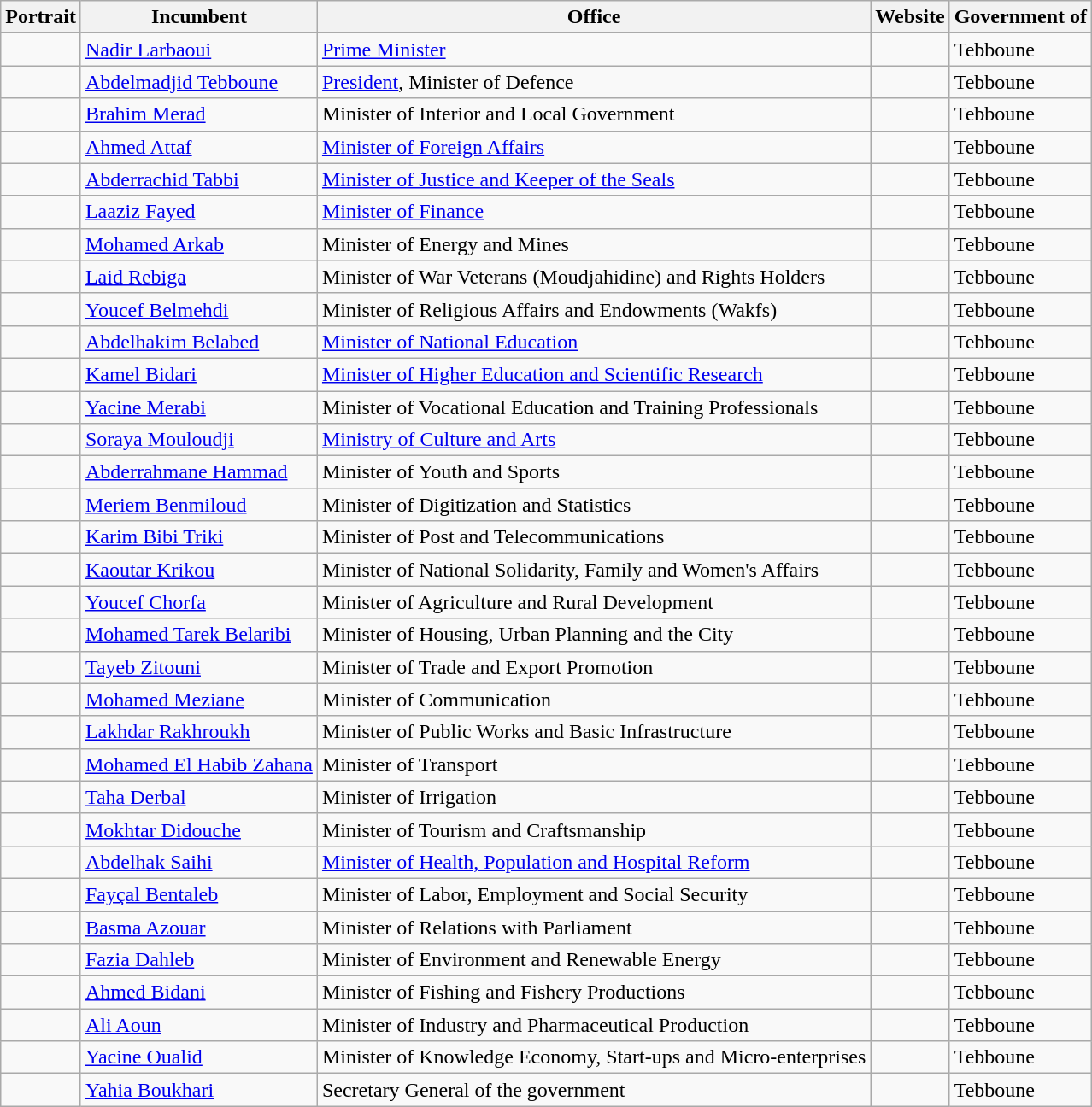<table class="wikitable sortable" style="text-align:left">
<tr>
<th>Portrait</th>
<th>Incumbent</th>
<th>Office</th>
<th>Website</th>
<th>Government of</th>
</tr>
<tr>
<td></td>
<td><a href='#'>Nadir Larbaoui</a></td>
<td><a href='#'>Prime Minister</a></td>
<td></td>
<td>Tebboune</td>
</tr>
<tr>
<td></td>
<td><a href='#'>Abdelmadjid Tebboune</a></td>
<td><a href='#'>President</a>, Minister of Defence</td>
<td></td>
<td>Tebboune</td>
</tr>
<tr>
<td></td>
<td><a href='#'>Brahim Merad</a></td>
<td>Minister of Interior and Local Government</td>
<td></td>
<td>Tebboune</td>
</tr>
<tr>
<td></td>
<td><a href='#'>Ahmed Attaf</a></td>
<td><a href='#'>Minister of Foreign Affairs</a></td>
<td></td>
<td>Tebboune</td>
</tr>
<tr>
<td></td>
<td><a href='#'>Abderrachid Tabbi</a></td>
<td><a href='#'>Minister of Justice and Keeper of the Seals</a></td>
<td></td>
<td>Tebboune</td>
</tr>
<tr>
<td></td>
<td><a href='#'>Laaziz Fayed</a></td>
<td><a href='#'>Minister of Finance</a></td>
<td></td>
<td>Tebboune</td>
</tr>
<tr>
<td></td>
<td><a href='#'>Mohamed Arkab</a></td>
<td>Minister of Energy and Mines</td>
<td></td>
<td>Tebboune</td>
</tr>
<tr>
<td></td>
<td><a href='#'>Laid Rebiga</a></td>
<td>Minister of War Veterans (Moudjahidine) and Rights Holders</td>
<td></td>
<td>Tebboune</td>
</tr>
<tr>
<td></td>
<td><a href='#'>Youcef Belmehdi</a></td>
<td>Minister of Religious Affairs and Endowments (Wakfs)</td>
<td></td>
<td>Tebboune</td>
</tr>
<tr>
<td></td>
<td><a href='#'>Abdelhakim Belabed</a></td>
<td><a href='#'>Minister of National Education</a></td>
<td></td>
<td>Tebboune</td>
</tr>
<tr>
<td></td>
<td><a href='#'>Kamel Bidari</a></td>
<td><a href='#'>Minister of Higher Education and Scientific Research</a></td>
<td></td>
<td>Tebboune</td>
</tr>
<tr>
<td></td>
<td><a href='#'>Yacine Merabi</a></td>
<td>Minister of Vocational Education and Training Professionals</td>
<td></td>
<td>Tebboune</td>
</tr>
<tr>
<td></td>
<td><a href='#'>Soraya Mouloudji</a></td>
<td><a href='#'>Ministry of Culture and Arts</a></td>
<td></td>
<td>Tebboune</td>
</tr>
<tr>
<td></td>
<td><a href='#'>Abderrahmane Hammad</a></td>
<td>Minister of Youth and Sports</td>
<td></td>
<td>Tebboune</td>
</tr>
<tr>
<td></td>
<td><a href='#'>Meriem Benmiloud</a></td>
<td>Minister of Digitization and Statistics</td>
<td></td>
<td>Tebboune</td>
</tr>
<tr>
<td></td>
<td><a href='#'>Karim Bibi Triki</a></td>
<td>Minister of Post and Telecommunications</td>
<td></td>
<td>Tebboune</td>
</tr>
<tr>
<td></td>
<td><a href='#'>Kaoutar Krikou</a></td>
<td>Minister of National Solidarity, Family and Women's Affairs</td>
<td></td>
<td>Tebboune</td>
</tr>
<tr>
<td></td>
<td><a href='#'>Youcef Chorfa</a></td>
<td>Minister of Agriculture and Rural Development</td>
<td></td>
<td>Tebboune</td>
</tr>
<tr>
<td></td>
<td><a href='#'>Mohamed Tarek Belaribi</a></td>
<td>Minister of Housing, Urban Planning and the City</td>
<td></td>
<td>Tebboune</td>
</tr>
<tr>
<td></td>
<td><a href='#'>Tayeb Zitouni</a></td>
<td>Minister of Trade and Export Promotion</td>
<td></td>
<td>Tebboune</td>
</tr>
<tr>
<td></td>
<td><a href='#'>Mohamed Meziane</a></td>
<td>Minister of Communication</td>
<td></td>
<td>Tebboune</td>
</tr>
<tr>
<td></td>
<td><a href='#'>Lakhdar Rakhroukh</a></td>
<td>Minister of Public Works and Basic Infrastructure</td>
<td></td>
<td>Tebboune</td>
</tr>
<tr>
<td></td>
<td><a href='#'>Mohamed El Habib Zahana</a></td>
<td>Minister of Transport</td>
<td></td>
<td>Tebboune</td>
</tr>
<tr>
<td></td>
<td><a href='#'>Taha Derbal</a></td>
<td>Minister of Irrigation</td>
<td></td>
<td>Tebboune</td>
</tr>
<tr>
<td></td>
<td><a href='#'>Mokhtar Didouche</a></td>
<td>Minister of Tourism and Craftsmanship</td>
<td></td>
<td>Tebboune</td>
</tr>
<tr>
<td></td>
<td><a href='#'>Abdelhak Saihi</a></td>
<td><a href='#'>Minister of Health, Population and Hospital Reform</a></td>
<td></td>
<td>Tebboune</td>
</tr>
<tr>
<td></td>
<td><a href='#'>Fayçal Bentaleb</a></td>
<td>Minister of Labor, Employment and Social Security</td>
<td></td>
<td>Tebboune</td>
</tr>
<tr>
<td></td>
<td><a href='#'>Basma Azouar</a></td>
<td>Minister of Relations with Parliament</td>
<td></td>
<td>Tebboune</td>
</tr>
<tr>
<td></td>
<td><a href='#'>Fazia Dahleb</a></td>
<td>Minister of Environment and Renewable Energy</td>
<td></td>
<td>Tebboune</td>
</tr>
<tr>
<td></td>
<td><a href='#'>Ahmed Bidani</a></td>
<td>Minister of Fishing and Fishery Productions</td>
<td></td>
<td>Tebboune</td>
</tr>
<tr>
<td></td>
<td><a href='#'>Ali Aoun</a></td>
<td>Minister of Industry and Pharmaceutical Production</td>
<td></td>
<td>Tebboune</td>
</tr>
<tr>
<td></td>
<td><a href='#'>Yacine Oualid</a></td>
<td>Minister of Knowledge Economy, Start-ups and Micro-enterprises</td>
<td></td>
<td>Tebboune</td>
</tr>
<tr>
<td></td>
<td><a href='#'>Yahia Boukhari</a></td>
<td>Secretary General of the government</td>
<td></td>
<td>Tebboune</td>
</tr>
</table>
